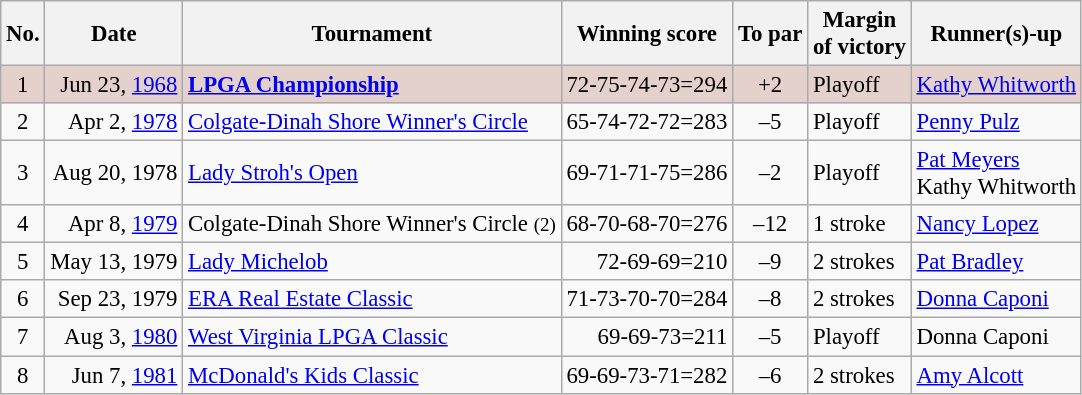<table class="wikitable" style="font-size:95%;">
<tr>
<th>No.</th>
<th>Date</th>
<th>Tournament</th>
<th>Winning score</th>
<th>To par</th>
<th>Margin<br>of victory</th>
<th>Runner(s)-up</th>
</tr>
<tr style="background:#e5d1cb;">
<td align=center>1</td>
<td align=right>Jun 23, <a href='#'>1968</a></td>
<td><strong><a href='#'>LPGA Championship</a></strong></td>
<td align=right>72-75-74-73=294</td>
<td align=center>+2</td>
<td>Playoff</td>
<td> <a href='#'>Kathy Whitworth</a></td>
</tr>
<tr>
<td align=center>2</td>
<td align=right>Apr 2, <a href='#'>1978</a></td>
<td><a href='#'>Colgate-Dinah Shore Winner's Circle</a></td>
<td align=right>65-74-72-72=283</td>
<td align=center>–5</td>
<td>Playoff</td>
<td> <a href='#'>Penny Pulz</a></td>
</tr>
<tr>
<td align=center>3</td>
<td align=right>Aug 20, 1978</td>
<td><a href='#'>Lady Stroh's Open</a></td>
<td align=right>69-71-71-75=286</td>
<td align=center>–2</td>
<td>Playoff</td>
<td> <a href='#'>Pat Meyers</a><br> Kathy Whitworth</td>
</tr>
<tr>
<td align=center>4</td>
<td align=right>Apr 8, <a href='#'>1979</a></td>
<td>Colgate-Dinah Shore Winner's Circle <small>(2)</small></td>
<td align=right>68-70-68-70=276</td>
<td align=center>–12</td>
<td>1 stroke</td>
<td> <a href='#'>Nancy Lopez</a></td>
</tr>
<tr>
<td align=center>5</td>
<td align=right>May 13, 1979</td>
<td><a href='#'>Lady Michelob</a></td>
<td align=right>72-69-69=210</td>
<td align=center>–9</td>
<td>2 strokes</td>
<td> <a href='#'>Pat Bradley</a></td>
</tr>
<tr>
<td align=center>6</td>
<td align=right>Sep 23, 1979</td>
<td><a href='#'>ERA Real Estate Classic</a></td>
<td align=right>71-73-70-70=284</td>
<td align=center>–8</td>
<td>2 strokes</td>
<td> <a href='#'>Donna Caponi</a></td>
</tr>
<tr>
<td align=center>7</td>
<td align=right>Aug 3, <a href='#'>1980</a></td>
<td><a href='#'>West Virginia LPGA Classic</a></td>
<td align=right>69-69-73=211</td>
<td align=center>–5</td>
<td>Playoff</td>
<td> Donna Caponi</td>
</tr>
<tr>
<td align=center>8</td>
<td align=right>Jun 7, <a href='#'>1981</a></td>
<td><a href='#'>McDonald's Kids Classic</a></td>
<td align=right>69-69-73-71=282</td>
<td align=center>–6</td>
<td>2 strokes</td>
<td> <a href='#'>Amy Alcott</a></td>
</tr>
</table>
